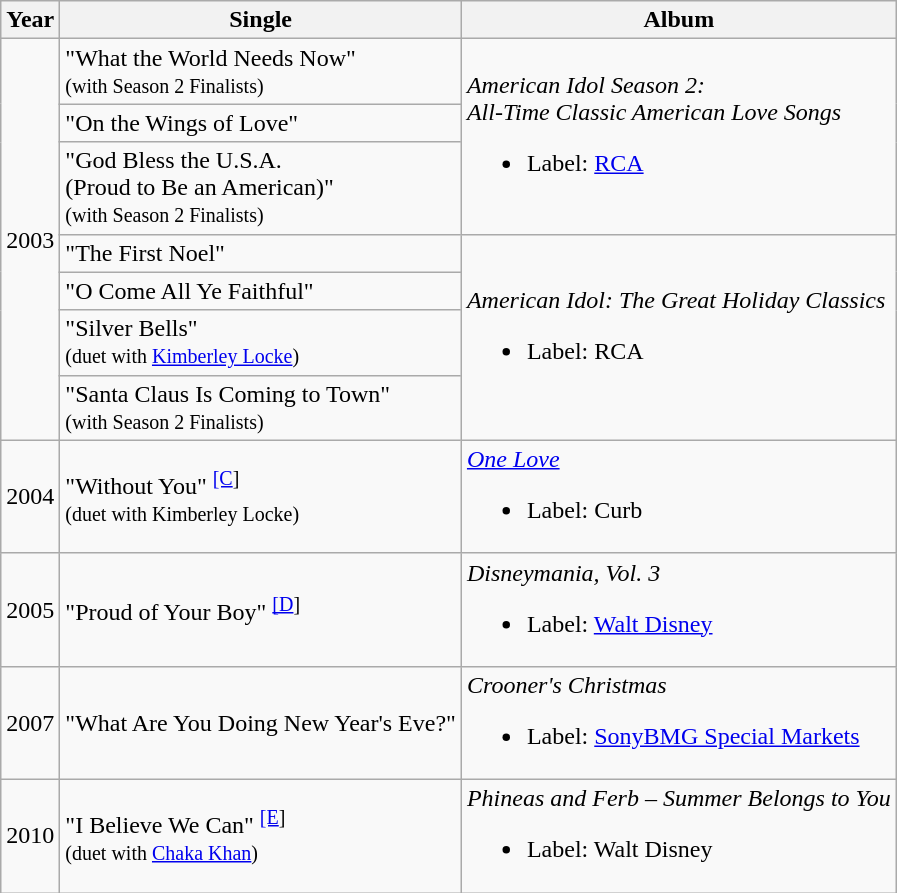<table class="wikitable">
<tr>
<th>Year</th>
<th>Single</th>
<th>Album</th>
</tr>
<tr>
<td rowspan="7">2003</td>
<td>"What the World Needs Now"<br><small>(with Season 2 Finalists)</small></td>
<td rowspan="3"><em>American Idol Season 2: <br>All-Time Classic American Love Songs</em><br><ul><li>Label: <a href='#'>RCA</a></li></ul></td>
</tr>
<tr>
<td>"On the Wings of Love"</td>
</tr>
<tr>
<td>"God Bless the U.S.A.<br>(Proud to Be an American)"<br><small>(with Season 2 Finalists)</small></td>
</tr>
<tr>
<td>"The First Noel"</td>
<td rowspan="4"><em>American Idol: The Great Holiday Classics</em><br><ul><li>Label: RCA</li></ul></td>
</tr>
<tr>
<td>"O Come All Ye Faithful"</td>
</tr>
<tr>
<td>"Silver Bells"<br><small>(duet with <a href='#'>Kimberley Locke</a>)</small></td>
</tr>
<tr>
<td>"Santa Claus Is Coming to Town"<br><small>(with Season 2 Finalists)</small></td>
</tr>
<tr>
<td>2004</td>
<td>"Without You" <sup><span></span><a href='#'>[C</a>]</sup><br><small>(duet with Kimberley Locke)</small></td>
<td><em><a href='#'>One Love</a></em><br><ul><li>Label: Curb</li></ul></td>
</tr>
<tr>
<td>2005</td>
<td>"Proud of Your Boy" <sup><span></span><a href='#'>[D</a>]</sup></td>
<td><em>Disneymania, Vol. 3</em><br><ul><li>Label: <a href='#'>Walt Disney</a></li></ul></td>
</tr>
<tr>
<td>2007</td>
<td>"What Are You Doing New Year's Eve?"</td>
<td><em>Crooner's Christmas</em><br><ul><li>Label: <a href='#'>SonyBMG Special Markets</a></li></ul></td>
</tr>
<tr>
<td>2010</td>
<td>"I Believe We Can" <sup><span></span><a href='#'>[E</a>]</sup><br><small>(duet with <a href='#'>Chaka Khan</a>)</small></td>
<td><em>Phineas and Ferb – Summer Belongs to You</em><br><ul><li>Label: Walt Disney</li></ul></td>
</tr>
</table>
